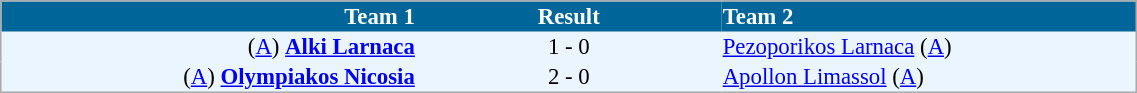<table cellspacing="0" style="background: #EBF5FF; border: 1px #aaa solid; border-collapse: collapse; font-size: 95%;" width=60%>
<tr bgcolor=#006699 style="color:white;">
<th width=30% align="right">Team 1</th>
<th width=22% align="center">Result</th>
<th width=30% align="left">Team 2</th>
</tr>
<tr>
<td align=right>(<a href='#'>A</a>) <strong><a href='#'>Alki Larnaca</a></strong></td>
<td align=center>1 - 0</td>
<td align=left><a href='#'>Pezoporikos Larnaca</a> (<a href='#'>A</a>)</td>
</tr>
<tr>
<td align=right>(<a href='#'>A</a>) <strong><a href='#'>Olympiakos Nicosia</a></strong></td>
<td align=center>2 - 0</td>
<td align=left><a href='#'>Apollon Limassol</a> (<a href='#'>A</a>)</td>
</tr>
<tr>
</tr>
</table>
